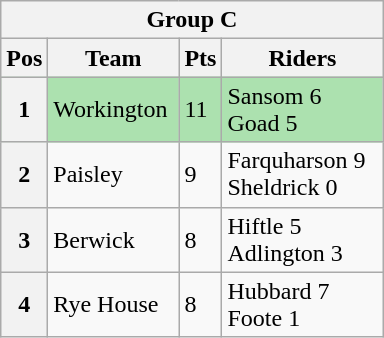<table class="wikitable">
<tr>
<th colspan="4">Group C</th>
</tr>
<tr>
<th width=20>Pos</th>
<th width=80>Team</th>
<th width=20>Pts</th>
<th width=100>Riders</th>
</tr>
<tr style="background:#ACE1AF;">
<th>1</th>
<td>Workington</td>
<td>11</td>
<td>Sansom 6<br>Goad 5</td>
</tr>
<tr>
<th>2</th>
<td>Paisley</td>
<td>9</td>
<td>Farquharson 9<br>Sheldrick 0</td>
</tr>
<tr>
<th>3</th>
<td>Berwick</td>
<td>8</td>
<td>Hiftle 5<br>Adlington 3</td>
</tr>
<tr>
<th>4</th>
<td>Rye House</td>
<td>8</td>
<td>Hubbard 7<br>Foote 1</td>
</tr>
</table>
